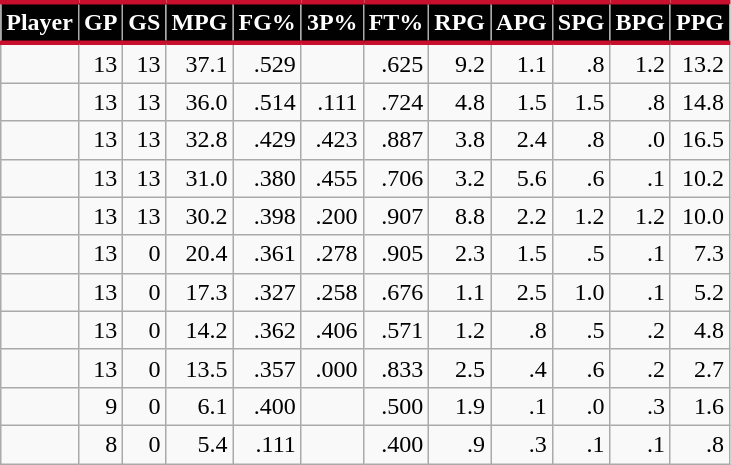<table class="wikitable sortable" style="text-align:right;">
<tr>
<th style="background:#010101; color:#FFFFFF; border-top:#C8102E 3px solid; border-bottom:#C8102E 3px solid;">Player</th>
<th style="background:#010101; color:#FFFFFF; border-top:#C8102E 3px solid; border-bottom:#C8102E 3px solid;">GP</th>
<th style="background:#010101; color:#FFFFFF; border-top:#C8102E 3px solid; border-bottom:#C8102E 3px solid;">GS</th>
<th style="background:#010101; color:#FFFFFF; border-top:#C8102E 3px solid; border-bottom:#C8102E 3px solid;">MPG</th>
<th style="background:#010101; color:#FFFFFF; border-top:#C8102E 3px solid; border-bottom:#C8102E 3px solid;">FG%</th>
<th style="background:#010101; color:#FFFFFF; border-top:#C8102E 3px solid; border-bottom:#C8102E 3px solid;">3P%</th>
<th style="background:#010101; color:#FFFFFF; border-top:#C8102E 3px solid; border-bottom:#C8102E 3px solid;">FT%</th>
<th style="background:#010101; color:#FFFFFF; border-top:#C8102E 3px solid; border-bottom:#C8102E 3px solid;">RPG</th>
<th style="background:#010101; color:#FFFFFF; border-top:#C8102E 3px solid; border-bottom:#C8102E 3px solid;">APG</th>
<th style="background:#010101; color:#FFFFFF; border-top:#C8102E 3px solid; border-bottom:#C8102E 3px solid;">SPG</th>
<th style="background:#010101; color:#FFFFFF; border-top:#C8102E 3px solid; border-bottom:#C8102E 3px solid;">BPG</th>
<th style="background:#010101; color:#FFFFFF; border-top:#C8102E 3px solid; border-bottom:#C8102E 3px solid;">PPG</th>
</tr>
<tr>
<td style="text-align:left;"></td>
<td>13</td>
<td>13</td>
<td>37.1</td>
<td>.529</td>
<td></td>
<td>.625</td>
<td>9.2</td>
<td>1.1</td>
<td>.8</td>
<td>1.2</td>
<td>13.2</td>
</tr>
<tr>
<td style="text-align:left;"></td>
<td>13</td>
<td>13</td>
<td>36.0</td>
<td>.514</td>
<td>.111</td>
<td>.724</td>
<td>4.8</td>
<td>1.5</td>
<td>1.5</td>
<td>.8</td>
<td>14.8</td>
</tr>
<tr>
<td style="text-align:left;"></td>
<td>13</td>
<td>13</td>
<td>32.8</td>
<td>.429</td>
<td>.423</td>
<td>.887</td>
<td>3.8</td>
<td>2.4</td>
<td>.8</td>
<td>.0</td>
<td>16.5</td>
</tr>
<tr>
<td style="text-align:left;"></td>
<td>13</td>
<td>13</td>
<td>31.0</td>
<td>.380</td>
<td>.455</td>
<td>.706</td>
<td>3.2</td>
<td>5.6</td>
<td>.6</td>
<td>.1</td>
<td>10.2</td>
</tr>
<tr>
<td style="text-align:left;"></td>
<td>13</td>
<td>13</td>
<td>30.2</td>
<td>.398</td>
<td>.200</td>
<td>.907</td>
<td>8.8</td>
<td>2.2</td>
<td>1.2</td>
<td>1.2</td>
<td>10.0</td>
</tr>
<tr>
<td style="text-align:left;"></td>
<td>13</td>
<td>0</td>
<td>20.4</td>
<td>.361</td>
<td>.278</td>
<td>.905</td>
<td>2.3</td>
<td>1.5</td>
<td>.5</td>
<td>.1</td>
<td>7.3</td>
</tr>
<tr>
<td style="text-align:left;"></td>
<td>13</td>
<td>0</td>
<td>17.3</td>
<td>.327</td>
<td>.258</td>
<td>.676</td>
<td>1.1</td>
<td>2.5</td>
<td>1.0</td>
<td>.1</td>
<td>5.2</td>
</tr>
<tr>
<td style="text-align:left;"></td>
<td>13</td>
<td>0</td>
<td>14.2</td>
<td>.362</td>
<td>.406</td>
<td>.571</td>
<td>1.2</td>
<td>.8</td>
<td>.5</td>
<td>.2</td>
<td>4.8</td>
</tr>
<tr>
<td style="text-align:left;"></td>
<td>13</td>
<td>0</td>
<td>13.5</td>
<td>.357</td>
<td>.000</td>
<td>.833</td>
<td>2.5</td>
<td>.4</td>
<td>.6</td>
<td>.2</td>
<td>2.7</td>
</tr>
<tr>
<td style="text-align:left;"></td>
<td>9</td>
<td>0</td>
<td>6.1</td>
<td>.400</td>
<td></td>
<td>.500</td>
<td>1.9</td>
<td>.1</td>
<td>.0</td>
<td>.3</td>
<td>1.6</td>
</tr>
<tr>
<td style="text-align:left;"></td>
<td>8</td>
<td>0</td>
<td>5.4</td>
<td>.111</td>
<td></td>
<td>.400</td>
<td>.9</td>
<td>.3</td>
<td>.1</td>
<td>.1</td>
<td>.8</td>
</tr>
</table>
